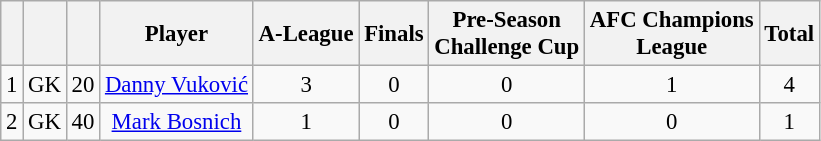<table class="wikitable" style="font-size: 95%; text-align: center;">
<tr>
<th width:35px;"></th>
<th width:35px;"></th>
<th width:35px;"></th>
<th width:200px;">Player</th>
<th width:75px;">A-League</th>
<th width:75px;">Finals</th>
<th width:75px;">Pre-Season<br>Challenge Cup</th>
<th width:75px;">AFC Champions<br>League</th>
<th width:75px;"><strong>Total</strong></th>
</tr>
<tr>
<td>1</td>
<td>GK</td>
<td>20</td>
<td> <a href='#'>Danny Vuković</a></td>
<td>3</td>
<td>0</td>
<td>0</td>
<td>1</td>
<td>4</td>
</tr>
<tr>
<td>2</td>
<td>GK</td>
<td>40</td>
<td> <a href='#'>Mark Bosnich</a></td>
<td>1</td>
<td>0</td>
<td>0</td>
<td>0</td>
<td>1</td>
</tr>
</table>
